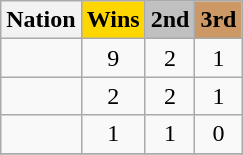<table class="wikitable sortable" style="text-align:center;">
<tr>
<th scope="col">Nation</th>
<th scope="col" style="background-color: gold">Wins</th>
<th scope="col" style="background-color: silver">2nd</th>
<th scope="col" style="background-color: #c96">3rd</th>
</tr>
<tr>
<td align="left"></td>
<td>9</td>
<td>2</td>
<td>1</td>
</tr>
<tr>
<td align="left"></td>
<td>2</td>
<td>2</td>
<td>1</td>
</tr>
<tr>
<td align="left"></td>
<td>1</td>
<td>1</td>
<td>0</td>
</tr>
<tr>
</tr>
</table>
